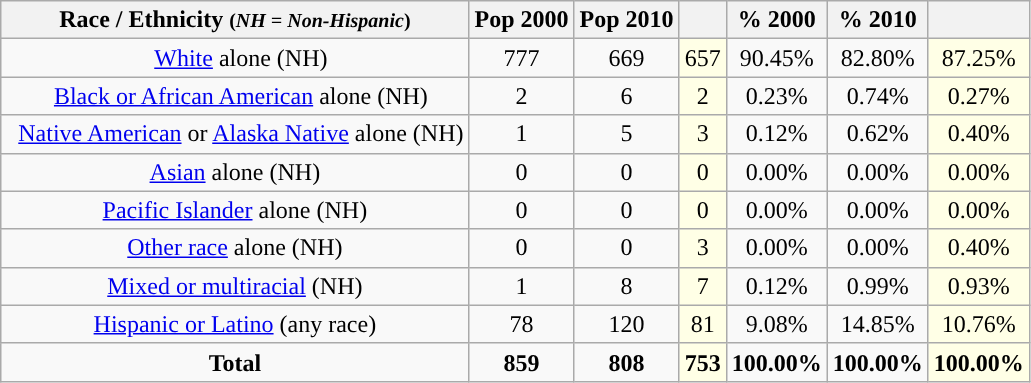<table class="wikitable" style="text-align:center;">
<tr>
<th>Race / Ethnicity <small>(<em>NH = Non-Hispanic</em>)</small></th>
<th>Pop 2000</th>
<th>Pop 2010</th>
<th></th>
<th>% 2000</th>
<th>% 2010</th>
<th></th>
</tr>
<tr>
<td>  <a href='#'>White</a> alone (NH)</td>
<td>777</td>
<td>669</td>
<td style='background: #ffffe6;'>657</td>
<td>90.45%</td>
<td>82.80%</td>
<td style='background: #ffffe6;'>87.25%</td>
</tr>
<tr>
<td>  <a href='#'>Black or African American</a> alone (NH)</td>
<td>2</td>
<td>6</td>
<td style='background: #ffffe6;'>2</td>
<td>0.23%</td>
<td>0.74%</td>
<td style='background: #ffffe6;'>0.27%</td>
</tr>
<tr>
<td>  <a href='#'>Native American</a> or <a href='#'>Alaska Native</a> alone (NH)</td>
<td>1</td>
<td>5</td>
<td style='background: #ffffe6;'>3</td>
<td>0.12%</td>
<td>0.62%</td>
<td style='background: #ffffe6;'>0.40%</td>
</tr>
<tr>
<td><a href='#'>Asian</a> alone (NH)</td>
<td>0</td>
<td>0</td>
<td style='background: #ffffe6;'>0</td>
<td>0.00%</td>
<td>0.00%</td>
<td style='background: #ffffe6;'>0.00%</td>
</tr>
<tr>
<td><a href='#'>Pacific Islander</a> alone (NH)</td>
<td>0</td>
<td>0</td>
<td style='background: #ffffe6;'>0</td>
<td>0.00%</td>
<td>0.00%</td>
<td style='background: #ffffe6;'>0.00%</td>
</tr>
<tr>
<td><a href='#'>Other race</a> alone (NH)</td>
<td>0</td>
<td>0</td>
<td style='background: #ffffe6;'>3</td>
<td>0.00%</td>
<td>0.00%</td>
<td style='background: #ffffe6;'>0.40%</td>
</tr>
<tr>
<td><a href='#'>Mixed or multiracial</a> (NH)</td>
<td>1</td>
<td>8</td>
<td style='background: #ffffe6;'>7</td>
<td>0.12%</td>
<td>0.99%</td>
<td style='background: #ffffe6;'>0.93%</td>
</tr>
<tr>
<td><a href='#'>Hispanic or Latino</a> (any race)</td>
<td>78</td>
<td>120</td>
<td style='background: #ffffe6;'>81</td>
<td>9.08%</td>
<td>14.85%</td>
<td style='background: #ffffe6;'>10.76%</td>
</tr>
<tr>
<td><strong>Total</strong></td>
<td><strong>859</strong></td>
<td><strong>808</strong></td>
<td style='background: #ffffe6;'><strong>753</strong></td>
<td><strong>100.00%</strong></td>
<td><strong>100.00%</strong></td>
<td style='background: #ffffe6;'><strong>100.00%</strong></td>
</tr>
</table>
